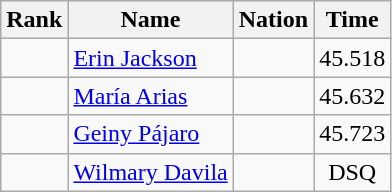<table class="wikitable sortable">
<tr>
<th>Rank</th>
<th>Name</th>
<th>Nation</th>
<th>Time</th>
</tr>
<tr>
<td align="center"></td>
<td><a href='#'>Erin Jackson</a></td>
<td></td>
<td align="center">45.518</td>
</tr>
<tr>
<td align="center"></td>
<td><a href='#'>María Arias</a></td>
<td></td>
<td align="center">45.632</td>
</tr>
<tr>
<td align="center"></td>
<td><a href='#'>Geiny Pájaro</a></td>
<td></td>
<td align="center">45.723</td>
</tr>
<tr>
<td align="center"></td>
<td><a href='#'>Wilmary Davila</a></td>
<td></td>
<td align="center">DSQ</td>
</tr>
</table>
